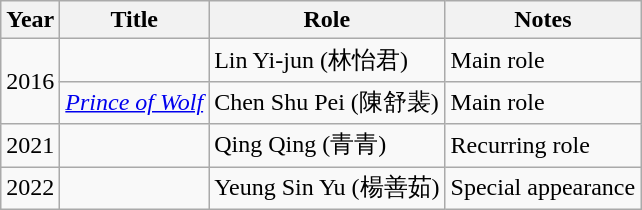<table class="wikitable">
<tr>
<th>Year</th>
<th>Title</th>
<th>Role</th>
<th>Notes</th>
</tr>
<tr>
<td rowspan="2">2016</td>
<td><em></em></td>
<td>Lin Yi-jun (林怡君)</td>
<td>Main role</td>
</tr>
<tr>
<td><em><a href='#'>Prince of Wolf</a></em></td>
<td>Chen Shu Pei (陳舒裴)</td>
<td>Main role</td>
</tr>
<tr>
<td>2021</td>
<td><em></em></td>
<td>Qing Qing (青青)</td>
<td>Recurring role</td>
</tr>
<tr>
<td>2022</td>
<td><em></em></td>
<td>Yeung Sin Yu (楊善茹)</td>
<td>Special appearance</td>
</tr>
</table>
